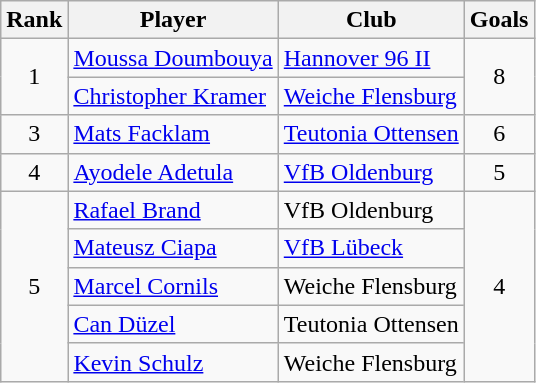<table class="wikitable" style="text-align: center;">
<tr>
<th>Rank</th>
<th>Player</th>
<th>Club</th>
<th>Goals</th>
</tr>
<tr>
<td rowspan=2>1</td>
<td align="left"> <a href='#'>Moussa Doumbouya</a></td>
<td align="left"><a href='#'>Hannover 96 II</a></td>
<td rowspan=2>8</td>
</tr>
<tr>
<td align="left"> <a href='#'>Christopher Kramer</a></td>
<td align="left"><a href='#'>Weiche Flensburg</a></td>
</tr>
<tr>
<td>3</td>
<td align="left"> <a href='#'>Mats Facklam</a></td>
<td align="left"><a href='#'>Teutonia Ottensen</a></td>
<td>6</td>
</tr>
<tr>
<td>4</td>
<td align="left"> <a href='#'>Ayodele Adetula</a></td>
<td align="left"><a href='#'>VfB Oldenburg</a></td>
<td>5</td>
</tr>
<tr>
<td rowspan=5>5</td>
<td align="left"> <a href='#'>Rafael Brand</a></td>
<td align="left">VfB Oldenburg</td>
<td rowspan=5>4</td>
</tr>
<tr>
<td align="left"> <a href='#'>Mateusz Ciapa</a></td>
<td align="left"><a href='#'>VfB Lübeck</a></td>
</tr>
<tr>
<td align="left"> <a href='#'>Marcel Cornils</a></td>
<td align="left">Weiche Flensburg</td>
</tr>
<tr>
<td align="left"> <a href='#'>Can Düzel</a></td>
<td align="left">Teutonia Ottensen</td>
</tr>
<tr>
<td align="left"> <a href='#'>Kevin Schulz</a></td>
<td align="left">Weiche Flensburg</td>
</tr>
</table>
